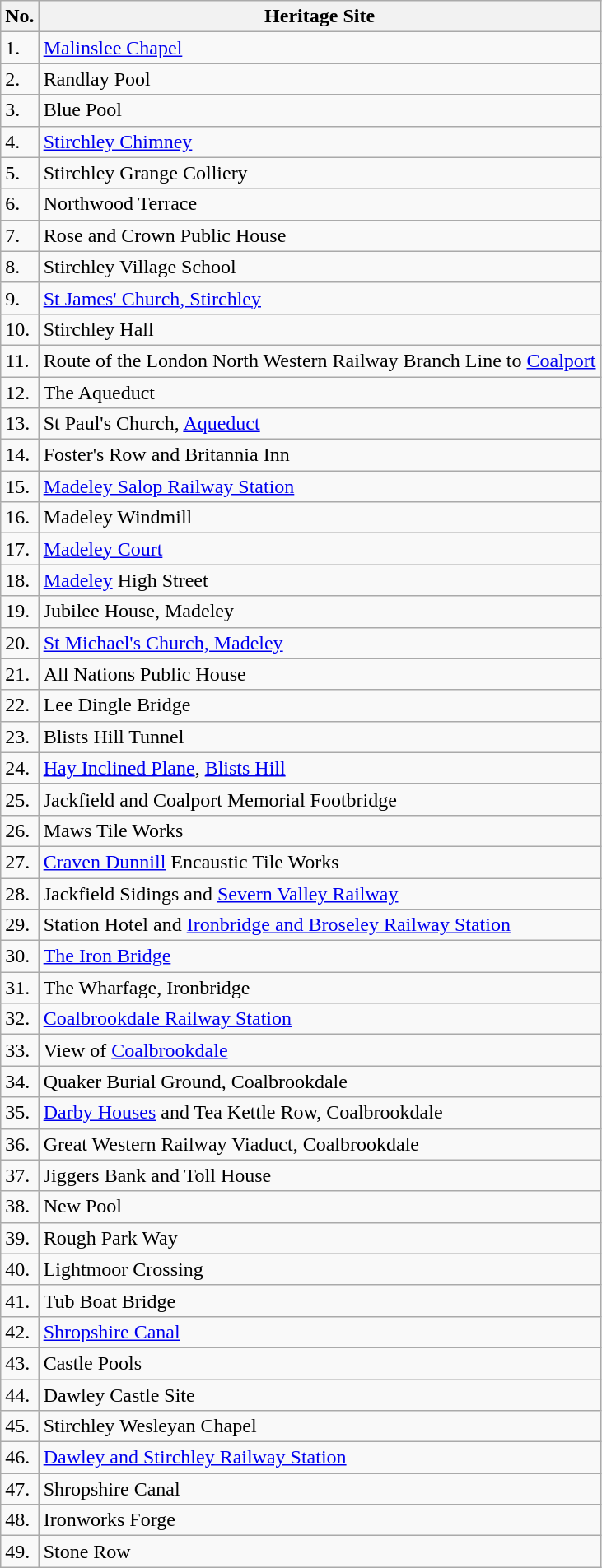<table class="wikitable">
<tr>
<th>No.</th>
<th>Heritage Site</th>
</tr>
<tr>
<td>1.</td>
<td><a href='#'>Malinslee Chapel</a></td>
</tr>
<tr>
<td>2.</td>
<td>Randlay Pool</td>
</tr>
<tr>
<td>3.</td>
<td>Blue Pool</td>
</tr>
<tr>
<td>4.</td>
<td><a href='#'>Stirchley Chimney</a></td>
</tr>
<tr>
<td>5.</td>
<td>Stirchley Grange Colliery</td>
</tr>
<tr>
<td>6.</td>
<td>Northwood Terrace</td>
</tr>
<tr>
<td>7.</td>
<td>Rose and Crown Public House</td>
</tr>
<tr>
<td>8.</td>
<td>Stirchley Village School</td>
</tr>
<tr>
<td>9.</td>
<td><a href='#'>St James' Church, Stirchley</a></td>
</tr>
<tr>
<td>10.</td>
<td>Stirchley Hall</td>
</tr>
<tr>
<td>11.</td>
<td>Route of the London North Western Railway Branch Line to <a href='#'>Coalport</a></td>
</tr>
<tr>
<td>12.</td>
<td>The Aqueduct</td>
</tr>
<tr>
<td>13.</td>
<td>St Paul's Church, <a href='#'>Aqueduct</a></td>
</tr>
<tr>
<td>14.</td>
<td>Foster's Row and Britannia Inn</td>
</tr>
<tr>
<td>15.</td>
<td><a href='#'>Madeley Salop Railway Station</a></td>
</tr>
<tr>
<td>16.</td>
<td>Madeley Windmill</td>
</tr>
<tr>
<td>17.</td>
<td><a href='#'>Madeley Court</a></td>
</tr>
<tr>
<td>18.</td>
<td><a href='#'>Madeley</a> High Street</td>
</tr>
<tr>
<td>19.</td>
<td>Jubilee House, Madeley</td>
</tr>
<tr>
<td>20.</td>
<td><a href='#'>St Michael's Church, Madeley</a></td>
</tr>
<tr>
<td>21.</td>
<td>All Nations Public House</td>
</tr>
<tr>
<td>22.</td>
<td>Lee Dingle Bridge</td>
</tr>
<tr>
<td>23.</td>
<td>Blists Hill Tunnel</td>
</tr>
<tr>
<td>24.</td>
<td><a href='#'>Hay Inclined Plane</a>, <a href='#'>Blists Hill</a></td>
</tr>
<tr>
<td>25.</td>
<td>Jackfield and Coalport Memorial Footbridge</td>
</tr>
<tr>
<td>26.</td>
<td>Maws Tile Works</td>
</tr>
<tr>
<td>27.</td>
<td><a href='#'>Craven Dunnill</a> Encaustic Tile Works</td>
</tr>
<tr>
<td>28.</td>
<td>Jackfield Sidings and <a href='#'>Severn Valley Railway</a></td>
</tr>
<tr>
<td>29.</td>
<td>Station Hotel and <a href='#'>Ironbridge and Broseley Railway Station</a></td>
</tr>
<tr>
<td>30.</td>
<td><a href='#'>The Iron Bridge</a></td>
</tr>
<tr>
<td>31.</td>
<td>The Wharfage, Ironbridge</td>
</tr>
<tr>
<td>32.</td>
<td><a href='#'>Coalbrookdale Railway Station</a></td>
</tr>
<tr>
<td>33.</td>
<td>View of <a href='#'>Coalbrookdale</a></td>
</tr>
<tr>
<td>34.</td>
<td>Quaker Burial Ground, Coalbrookdale</td>
</tr>
<tr>
<td>35.</td>
<td><a href='#'>Darby Houses</a> and Tea Kettle Row, Coalbrookdale</td>
</tr>
<tr>
<td>36.</td>
<td>Great Western Railway Viaduct, Coalbrookdale</td>
</tr>
<tr>
<td>37.</td>
<td>Jiggers Bank and Toll House</td>
</tr>
<tr>
<td>38.</td>
<td>New Pool</td>
</tr>
<tr>
<td>39.</td>
<td>Rough Park Way</td>
</tr>
<tr>
<td>40.</td>
<td>Lightmoor Crossing</td>
</tr>
<tr>
<td>41.</td>
<td>Tub Boat Bridge</td>
</tr>
<tr>
<td>42.</td>
<td><a href='#'>Shropshire Canal</a></td>
</tr>
<tr>
<td>43.</td>
<td>Castle Pools</td>
</tr>
<tr>
<td>44.</td>
<td>Dawley Castle Site</td>
</tr>
<tr>
<td>45.</td>
<td>Stirchley Wesleyan Chapel</td>
</tr>
<tr>
<td>46.</td>
<td><a href='#'>Dawley and Stirchley Railway Station</a></td>
</tr>
<tr>
<td>47.</td>
<td>Shropshire Canal</td>
</tr>
<tr>
<td>48.</td>
<td>Ironworks Forge</td>
</tr>
<tr>
<td>49.</td>
<td>Stone Row</td>
</tr>
</table>
